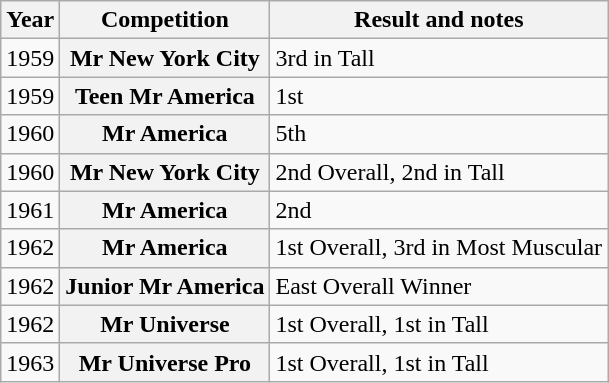<table class="wikitable">
<tr>
<th>Year</th>
<th>Competition</th>
<th>Result and notes</th>
</tr>
<tr>
<td>1959</td>
<th>Mr New York City</th>
<td>3rd in Tall</td>
</tr>
<tr>
<td>1959</td>
<th>Teen Mr America</th>
<td>1st</td>
</tr>
<tr>
<td>1960</td>
<th>Mr America</th>
<td>5th</td>
</tr>
<tr>
<td>1960</td>
<th>Mr New York City</th>
<td>2nd Overall, 2nd in Tall</td>
</tr>
<tr>
<td>1961</td>
<th>Mr America</th>
<td>2nd</td>
</tr>
<tr>
<td>1962</td>
<th>Mr America</th>
<td>1st Overall, 3rd in Most Muscular</td>
</tr>
<tr>
<td>1962</td>
<th>Junior Mr America</th>
<td>East Overall Winner</td>
</tr>
<tr>
<td>1962</td>
<th>Mr Universe</th>
<td>1st Overall, 1st in Tall</td>
</tr>
<tr>
<td>1963</td>
<th>Mr Universe Pro</th>
<td>1st Overall, 1st in Tall</td>
</tr>
</table>
